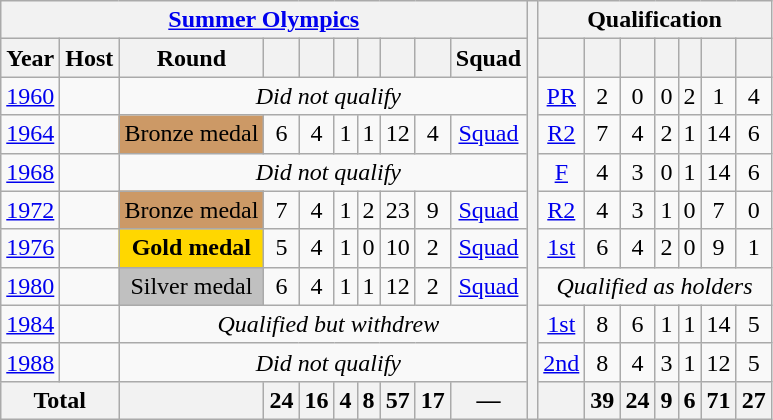<table class="wikitable" style="text-align: center;font-size:100%;">
<tr>
<th colspan="10"><a href='#'>Summer Olympics</a></th>
<th rowspan="13"></th>
<th colspan="7">Qualification</th>
</tr>
<tr>
<th>Year</th>
<th>Host</th>
<th>Round</th>
<th></th>
<th></th>
<th></th>
<th></th>
<th></th>
<th></th>
<th>Squad</th>
<th></th>
<th></th>
<th></th>
<th></th>
<th></th>
<th></th>
<th></th>
</tr>
<tr>
<td><a href='#'>1960</a></td>
<td align=left></td>
<td colspan="9"><em>Did not qualify</em></td>
<td><a href='#'>PR</a></td>
<td>2</td>
<td>0</td>
<td>0</td>
<td>2</td>
<td>1</td>
<td>4</td>
</tr>
<tr>
<td><a href='#'>1964</a></td>
<td align=left></td>
<td bgcolor="cc9966">Bronze medal</td>
<td>6</td>
<td>4</td>
<td>1</td>
<td>1</td>
<td>12</td>
<td>4</td>
<td><a href='#'>Squad</a></td>
<td><a href='#'>R2</a></td>
<td>7</td>
<td>4</td>
<td>2</td>
<td>1</td>
<td>14</td>
<td>6</td>
</tr>
<tr>
<td><a href='#'>1968</a></td>
<td align=left></td>
<td colspan="9"><em>Did not qualify</em></td>
<td><a href='#'>F</a></td>
<td>4</td>
<td>3</td>
<td>0</td>
<td>1</td>
<td>14</td>
<td>6</td>
</tr>
<tr>
<td><a href='#'>1972</a></td>
<td align=left></td>
<td bgcolor="cc9966">Bronze medal</td>
<td>7</td>
<td>4</td>
<td>1</td>
<td>2</td>
<td>23</td>
<td>9</td>
<td><a href='#'>Squad</a></td>
<td><a href='#'>R2</a></td>
<td>4</td>
<td>3</td>
<td>1</td>
<td>0</td>
<td>7</td>
<td>0</td>
</tr>
<tr>
<td><a href='#'>1976</a></td>
<td align=left></td>
<td bgcolor="gold"><strong>Gold medal</strong></td>
<td>5</td>
<td>4</td>
<td>1</td>
<td>0</td>
<td>10</td>
<td>2</td>
<td><a href='#'>Squad</a></td>
<td><a href='#'>1st</a></td>
<td>6</td>
<td>4</td>
<td>2</td>
<td>0</td>
<td>9</td>
<td>1</td>
</tr>
<tr>
<td><a href='#'>1980</a></td>
<td align=left></td>
<td bgcolor="silver">Silver medal</td>
<td>6</td>
<td>4</td>
<td>1</td>
<td>1</td>
<td>12</td>
<td>2</td>
<td><a href='#'>Squad</a></td>
<td colspan="7"><em>Qualified as holders</em></td>
</tr>
<tr>
<td><a href='#'>1984</a></td>
<td align=left></td>
<td colspan="9"><em>Qualified but withdrew</em></td>
<td><a href='#'>1st</a></td>
<td>8</td>
<td>6</td>
<td>1</td>
<td>1</td>
<td>14</td>
<td>5</td>
</tr>
<tr>
<td><a href='#'>1988</a></td>
<td align=left></td>
<td colspan="9"><em>Did not qualify</em></td>
<td><a href='#'>2nd</a></td>
<td>8</td>
<td>4</td>
<td>3</td>
<td>1</td>
<td>12</td>
<td>5</td>
</tr>
<tr>
<th colspan="2">Total</th>
<th></th>
<th>24</th>
<th>16</th>
<th>4</th>
<th>8</th>
<th>57</th>
<th>17</th>
<th>—</th>
<th></th>
<th>39</th>
<th>24</th>
<th>9</th>
<th>6</th>
<th>71</th>
<th>27</th>
</tr>
</table>
